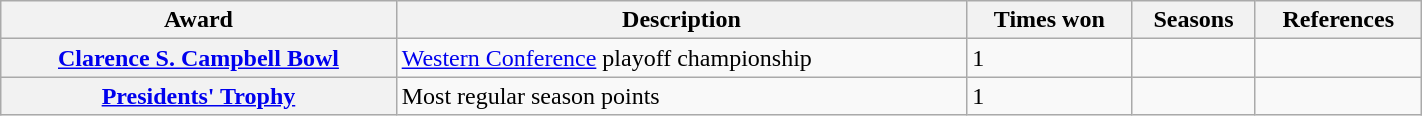<table class="wikitable" width="75%">
<tr>
<th scope="col">Award</th>
<th scope="col">Description</th>
<th scope="col">Times won</th>
<th scope="col">Seasons</th>
<th scope="col">References<br></th>
</tr>
<tr>
<th scope="row"><a href='#'>Clarence S. Campbell Bowl</a></th>
<td><a href='#'>Western Conference</a> playoff championship</td>
<td>1</td>
<td></td>
<td></td>
</tr>
<tr>
<th scope="row"><a href='#'>Presidents' Trophy</a></th>
<td>Most regular season points</td>
<td>1</td>
<td></td>
<td></td>
</tr>
</table>
